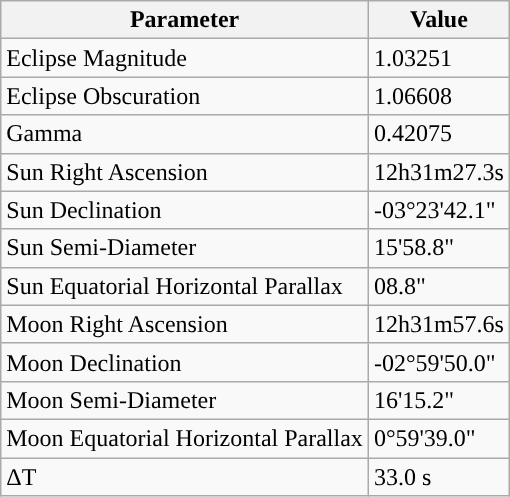<table class="wikitable">
<tr>
<th>Parameter</th>
<th>Value</th>
</tr>
<tr>
<td>Eclipse Magnitude</td>
<td>1.03251</td>
</tr>
<tr>
<td>Eclipse Obscuration</td>
<td>1.06608</td>
</tr>
<tr>
<td>Gamma</td>
<td>0.42075</td>
</tr>
<tr>
<td>Sun Right Ascension</td>
<td>12h31m27.3s</td>
</tr>
<tr>
<td>Sun Declination</td>
<td>-03°23'42.1"</td>
</tr>
<tr>
<td>Sun Semi-Diameter</td>
<td>15'58.8"</td>
</tr>
<tr>
<td>Sun Equatorial Horizontal Parallax</td>
<td>08.8"</td>
</tr>
<tr>
<td>Moon Right Ascension</td>
<td>12h31m57.6s</td>
</tr>
<tr>
<td>Moon Declination</td>
<td>-02°59'50.0"</td>
</tr>
<tr>
<td>Moon Semi-Diameter</td>
<td>16'15.2"</td>
</tr>
<tr>
<td>Moon Equatorial Horizontal Parallax</td>
<td>0°59'39.0"</td>
</tr>
<tr>
<td>ΔT</td>
<td>33.0 s</td>
</tr>
</table>
